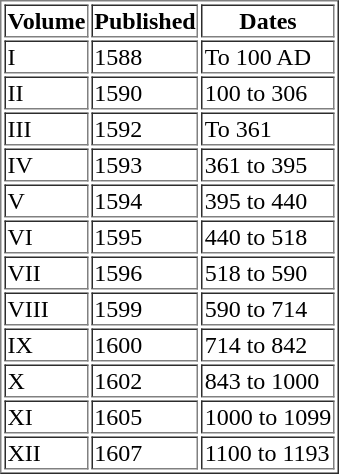<table border=1>
<tr>
<th>Volume</th>
<th>Published</th>
<th>Dates</th>
</tr>
<tr>
<td>I</td>
<td>1588</td>
<td>To 100 AD</td>
</tr>
<tr>
<td>II</td>
<td>1590</td>
<td>100 to 306</td>
</tr>
<tr>
<td>III</td>
<td>1592</td>
<td>To 361</td>
</tr>
<tr>
<td>IV</td>
<td>1593</td>
<td>361 to 395</td>
</tr>
<tr>
<td>V</td>
<td>1594</td>
<td>395 to 440</td>
</tr>
<tr>
<td>VI</td>
<td>1595</td>
<td>440 to 518</td>
</tr>
<tr>
<td>VII</td>
<td>1596</td>
<td>518 to 590</td>
</tr>
<tr>
<td>VIII</td>
<td>1599</td>
<td>590 to 714</td>
</tr>
<tr>
<td>IX</td>
<td>1600</td>
<td>714 to 842</td>
</tr>
<tr>
<td>X</td>
<td>1602</td>
<td>843 to 1000</td>
</tr>
<tr>
<td>XI</td>
<td>1605</td>
<td>1000 to 1099</td>
</tr>
<tr>
<td>XII</td>
<td>1607</td>
<td>1100 to 1193</td>
</tr>
</table>
